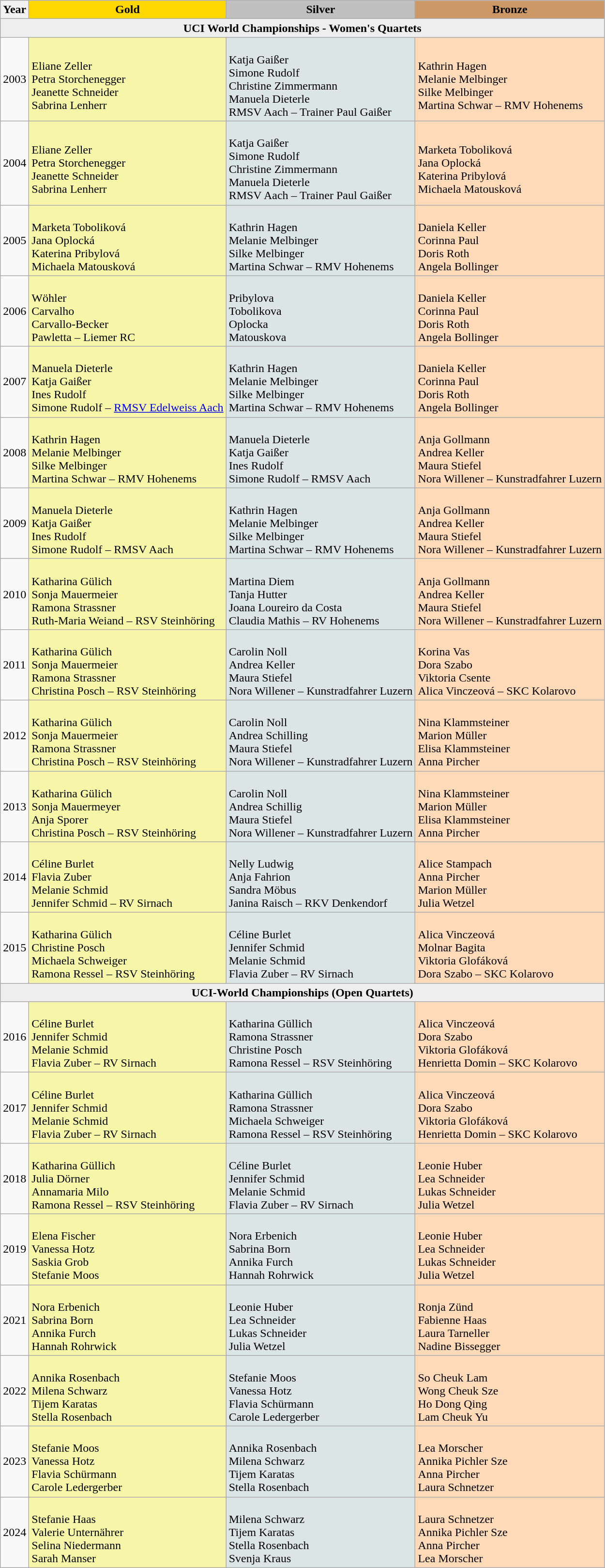<table class="wikitable">
<tr>
<th>Year</th>
<td style="text-align:center; background:gold;"><strong>Gold</strong></td>
<td style="text-align:center; background:silver;"><strong>Silver</strong></td>
<td style="text-align:center; background:#c96;"><strong>Bronze</strong></td>
</tr>
<tr style="background-color:#eee">
<td style="text-align:center" colspan="4"><strong>UCI World Championships - Women's Quartets</strong></td>
</tr>
<tr>
<td>2003</td>
<td bgcolor="#F7F6A8"> <br> Eliane Zeller<br> Petra Storchenegger<br> Jeanette Schneider<br> Sabrina Lenherr</td>
<td bgcolor="#DCE5E5"> <br> Katja Gaißer<br> Simone Rudolf<br> Christine Zimmermann<br> Manuela Dieterle<br>RMSV Aach – Trainer Paul Gaißer</td>
<td bgcolor="#FFDAB9"> <br> Kathrin Hagen<br> Melanie Melbinger<br> Silke Melbinger<br> Martina Schwar – RMV Hohenems</td>
</tr>
<tr>
<td>2004</td>
<td bgcolor="#F7F6A8"> <br> Eliane Zeller<br> Petra Storchenegger<br> Jeanette Schneider<br> Sabrina Lenherr</td>
<td bgcolor="#DCE5E5"> <br> Katja Gaißer<br> Simone Rudolf<br> Christine Zimmermann<br> Manuela Dieterle<br>RMSV Aach – Trainer Paul Gaißer</td>
<td bgcolor="#FFDAB9"> <br> Marketa Toboliková<br> Jana Oplocká<br> Katerina Pribylová<br> Michaela Matousková</td>
</tr>
<tr>
<td>2005</td>
<td bgcolor="#F7F6A8"> <br> Marketa Toboliková<br> Jana Oplocká<br> Katerina Pribylová<br> Michaela Matousková</td>
<td bgcolor="#DCE5E5"> <br> Kathrin Hagen<br> Melanie Melbinger<br> Silke Melbinger<br> Martina Schwar – RMV Hohenems</td>
<td bgcolor="#FFDAB9"> <br> Daniela Keller<br> Corinna Paul<br> Doris Roth<br> Angela Bollinger</td>
</tr>
<tr>
<td>2006</td>
<td bgcolor="#F7F6A8"> <br> Wöhler<br>Carvalho<br>Carvallo-Becker<br>Pawletta – Liemer RC</td>
<td bgcolor="#DCE5E5"> <br> Pribylova<br>Tobolikova<br>Oplocka<br>Matouskova</td>
<td bgcolor="#FFDAB9"> <br> Daniela Keller<br> Corinna Paul<br> Doris Roth<br> Angela Bollinger</td>
</tr>
<tr>
<td>2007</td>
<td bgcolor="#F7F6A8"> <br> Manuela Dieterle<br> Katja Gaißer<br> Ines Rudolf<br> Simone Rudolf – <a href='#'>RMSV Edelweiss Aach</a></td>
<td bgcolor="#DCE5E5"> <br> Kathrin Hagen<br> Melanie Melbinger<br> Silke Melbinger<br> Martina Schwar – RMV Hohenems</td>
<td bgcolor="#FFDAB9"> <br> Daniela Keller<br> Corinna Paul<br> Doris Roth<br> Angela Bollinger</td>
</tr>
<tr>
<td>2008</td>
<td bgcolor="#F7F6A8"> <br> Kathrin Hagen<br> Melanie Melbinger<br> Silke Melbinger<br> Martina Schwar – RMV Hohenems</td>
<td bgcolor="#DCE5E5"> <br> Manuela Dieterle<br> Katja Gaißer<br> Ines Rudolf<br> Simone Rudolf – RMSV Aach</td>
<td bgcolor="#FFDAB9"> <br> Anja Gollmann<br> Andrea Keller<br> Maura Stiefel<br> Nora Willener – Kunstradfahrer Luzern</td>
</tr>
<tr>
<td>2009</td>
<td bgcolor="#F7F6A8"> <br> Manuela Dieterle<br> Katja Gaißer<br> Ines Rudolf<br> Simone Rudolf – RMSV Aach</td>
<td bgcolor="#DCE5E5"> <br> Kathrin Hagen<br> Melanie Melbinger<br> Silke Melbinger<br> Martina Schwar – RMV Hohenems</td>
<td bgcolor="#FFDAB9"> <br> Anja Gollmann<br> Andrea Keller<br> Maura Stiefel<br> Nora Willener – Kunstradfahrer Luzern</td>
</tr>
<tr>
<td>2010</td>
<td bgcolor="#F7F6A8"> <br> Katharina Gülich<br> Sonja Mauermeier<br> Ramona Strassner<br> Ruth-Maria Weiand – RSV Steinhöring</td>
<td bgcolor="#DCE5E5"> <br> Martina Diem<br> Tanja Hutter<br> Joana Loureiro da Costa<br> Claudia Mathis – RV Hohenems</td>
<td bgcolor="#FFDAB9"> <br> Anja Gollmann<br> Andrea Keller<br> Maura Stiefel<br> Nora Willener – Kunstradfahrer Luzern</td>
</tr>
<tr>
<td>2011</td>
<td bgcolor="#F7F6A8"> <br> Katharina Gülich<br> Sonja Mauermeier<br> Ramona Strassner<br> Christina Posch – RSV Steinhöring</td>
<td bgcolor="#DCE5E5"> <br> Carolin Noll<br> Andrea Keller<br> Maura Stiefel<br> Nora Willener – Kunstradfahrer Luzern</td>
<td bgcolor="#FFDAB9"> <br> Korina Vas<br> Dora Szabo<br> Viktoria Csente<br> Alica Vinczeová – SKC Kolarovo</td>
</tr>
<tr>
<td>2012</td>
<td bgcolor="#F7F6A8"> <br> Katharina Gülich<br> Sonja Mauermeier<br> Ramona Strassner<br> Christina Posch – RSV Steinhöring</td>
<td bgcolor="#DCE5E5"> <br> Carolin Noll<br> Andrea Schilling<br> Maura Stiefel<br> Nora Willener – Kunstradfahrer Luzern</td>
<td bgcolor="#FFDAB9"> <br> Nina Klammsteiner<br> Marion Müller<br> Elisa Klammsteiner<br> Anna Pircher</td>
</tr>
<tr>
<td>2013</td>
<td bgcolor="#F7F6A8"> <br> Katharina Gülich<br> Sonja Mauermeyer<br> Anja Sporer<br> Christina Posch – RSV Steinhöring</td>
<td bgcolor="#DCE5E5"> <br> Carolin Noll<br> Andrea Schillig<br> Maura Stiefel<br> Nora Willener – Kunstradfahrer Luzern</td>
<td bgcolor="#FFDAB9"> <br> Nina Klammsteiner<br> Marion Müller<br> Elisa Klammsteiner<br> Anna Pircher</td>
</tr>
<tr>
<td>2014</td>
<td bgcolor="#F7F6A8"> <br> Céline Burlet<br> Flavia Zuber<br> Melanie Schmid<br>Jennifer Schmid – RV Sirnach</td>
<td bgcolor="#DCE5E5"> <br> Nelly Ludwig<br> Anja Fahrion<br> Sandra Möbus<br>Janina Raisch – RKV Denkendorf</td>
<td bgcolor="#FFDAB9"> <br> Alice Stampach<br> Anna Pircher<br> Marion Müller<br> Julia Wetzel</td>
</tr>
<tr>
<td>2015</td>
<td bgcolor="#F7F6A8"> <br> Katharina Gülich<br> Christine Posch<br> Michaela Schweiger<br> Ramona Ressel – RSV Steinhöring</td>
<td bgcolor="#DCE5E5"> <br> Céline Burlet<br> Jennifer Schmid<br> Melanie Schmid<br> Flavia Zuber – RV Sirnach</td>
<td bgcolor="#FFDAB9"> <br> Alica Vinczeová<br> Molnar Bagita<br> Viktoria Glofáková<br> Dora Szabo – SKC Kolarovo</td>
</tr>
<tr style="background-color:#eee">
<td style="text-align:center" colspan="4"><strong>UCI-World Championships (Open Quartets)</strong></td>
</tr>
<tr>
<td>2016</td>
<td bgcolor="#F7F6A8"> <br> Céline Burlet<br> Jennifer Schmid<br> Melanie Schmid<br> Flavia Zuber – RV Sirnach</td>
<td bgcolor="#DCE5E5"> <br> Katharina Güllich<br> Ramona Strassner<br> Christine Posch<br> Ramona Ressel – RSV Steinhöring</td>
<td bgcolor="#FFDAB9"> <br> Alica Vinczeová<br> Dora Szabo<br> Viktoria Glofáková<br> Henrietta Domin – SKC Kolarovo</td>
</tr>
<tr>
<td>2017</td>
<td bgcolor="#F7F6A8"> <br> Céline Burlet<br> Jennifer Schmid<br> Melanie Schmid<br> Flavia Zuber – RV Sirnach</td>
<td bgcolor="#DCE5E5"> <br> Katharina Güllich<br> Ramona Strassner<br> Michaela Schweiger<br> Ramona Ressel – RSV Steinhöring</td>
<td bgcolor="#FFDAB9"> <br> Alica Vinczeová<br> Dora Szabo<br> Viktoria Glofáková<br> Henrietta Domin – SKC Kolarovo</td>
</tr>
<tr>
<td>2018</td>
<td bgcolor="#F7F6A8"> <br> Katharina Güllich<br> Julia Dörner<br> Annamaria Milo<br> Ramona Ressel – RSV Steinhöring</td>
<td bgcolor="#DCE5E5"> <br> Céline Burlet<br> Jennifer Schmid<br> Melanie Schmid<br> Flavia Zuber – RV Sirnach</td>
<td bgcolor="#FFDAB9"> <br> Leonie Huber<br> Lea Schneider<br> Lukas Schneider<br> Julia Wetzel</td>
</tr>
<tr>
<td>2019</td>
<td bgcolor="#F7F6A8"> <br> Elena Fischer<br> Vanessa Hotz<br> Saskia Grob<br> Stefanie Moos</td>
<td bgcolor="#DCE5E5"> <br> Nora Erbenich<br> Sabrina Born<br> Annika Furch<br> Hannah Rohrwick</td>
<td bgcolor="#FFDAB9"> <br> Leonie Huber<br> Lea Schneider<br> Lukas Schneider<br> Julia Wetzel</td>
</tr>
<tr>
<td>2021</td>
<td bgcolor="#F7F6A8"> <br> Nora Erbenich<br> Sabrina Born<br> Annika Furch<br> Hannah Rohrwick</td>
<td bgcolor="#DCE5E5"> <br> Leonie Huber<br> Lea Schneider<br> Lukas Schneider<br> Julia Wetzel</td>
<td bgcolor="#FFDAB9"> <br> Ronja Zünd<br> Fabienne Haas<br> Laura Tarneller<br> Nadine Bissegger</td>
</tr>
<tr>
<td>2022</td>
<td bgcolor="#F7F6A8"> <br> Annika Rosenbach<br> Milena Schwarz<br> Tijem Karatas<br> Stella Rosenbach</td>
<td bgcolor="#DCE5E5"> <br> Stefanie Moos<br> Vanessa Hotz<br> Flavia Schürmann<br> Carole Ledergerber</td>
<td bgcolor="#FFDAB9"> <br> So Cheuk Lam<br> Wong Cheuk Sze<br> Ho Dong Qing<br> Lam Cheuk Yu</td>
</tr>
<tr>
<td>2023</td>
<td bgcolor="#F7F6A8"> <br> Stefanie Moos<br> Vanessa Hotz<br> Flavia Schürmann<br> Carole Ledergerber</td>
<td bgcolor="#DCE5E5"> <br> Annika Rosenbach<br> Milena Schwarz<br> Tijem Karatas<br> Stella Rosenbach</td>
<td bgcolor="#FFDAB9"> <br> Lea Morscher<br> Annika Pichler Sze<br> Anna Pircher<br> Laura Schnetzer</td>
</tr>
<tr>
<td>2024</td>
<td bgcolor="#F7F6A8"> <br> Stefanie Haas<br> Valerie Unternährer<br> Selina Niedermann<br> Sarah Manser</td>
<td bgcolor="#DCE5E5"> <br> Milena Schwarz<br> Tijem Karatas<br> Stella Rosenbach<br> Svenja Kraus</td>
<td bgcolor="#FFDAB9"> <br> Laura Schnetzer<br> Annika Pichler Sze<br> Anna Pircher<br> Lea Morscher</td>
</tr>
</table>
